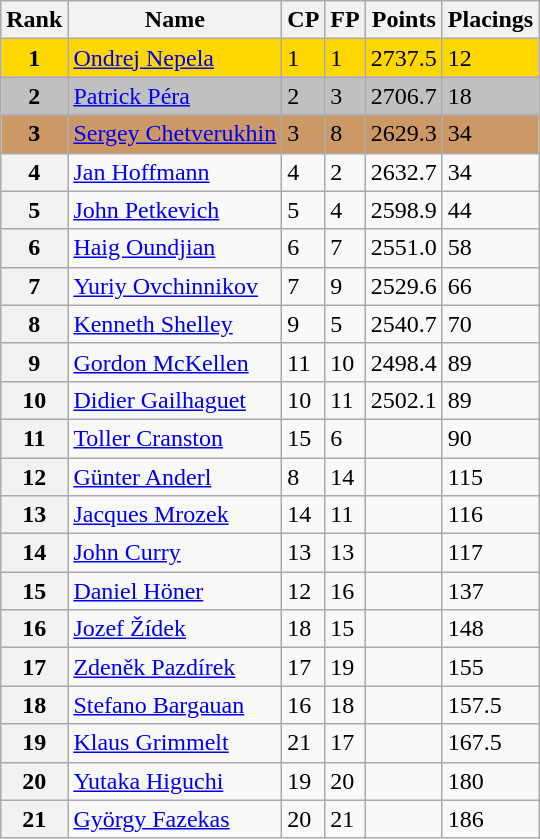<table class="wikitable">
<tr>
<th>Rank</th>
<th>Name</th>
<th>CP</th>
<th>FP</th>
<th>Points</th>
<th>Placings</th>
</tr>
<tr bgcolor=gold>
<td align=center><strong>1</strong></td>
<td> <a href='#'>Ondrej Nepela</a></td>
<td>1</td>
<td>1</td>
<td>2737.5</td>
<td>12</td>
</tr>
<tr bgcolor=silver>
<td align=center><strong>2</strong></td>
<td> <a href='#'>Patrick Péra</a></td>
<td>2</td>
<td>3</td>
<td>2706.7</td>
<td>18</td>
</tr>
<tr bgcolor=cc9966>
<td align=center><strong>3</strong></td>
<td> <a href='#'>Sergey Chetverukhin</a></td>
<td>3</td>
<td>8</td>
<td>2629.3</td>
<td>34</td>
</tr>
<tr>
<th>4</th>
<td> <a href='#'>Jan Hoffmann</a></td>
<td>4</td>
<td>2</td>
<td>2632.7</td>
<td>34</td>
</tr>
<tr>
<th>5</th>
<td> <a href='#'>John Petkevich</a></td>
<td>5</td>
<td>4</td>
<td>2598.9</td>
<td>44</td>
</tr>
<tr>
<th>6</th>
<td> <a href='#'>Haig Oundjian</a></td>
<td>6</td>
<td>7</td>
<td>2551.0</td>
<td>58</td>
</tr>
<tr>
<th>7</th>
<td> <a href='#'>Yuriy Ovchinnikov</a></td>
<td>7</td>
<td>9</td>
<td>2529.6</td>
<td>66</td>
</tr>
<tr>
<th>8</th>
<td> <a href='#'>Kenneth Shelley</a></td>
<td>9</td>
<td>5</td>
<td>2540.7</td>
<td>70</td>
</tr>
<tr>
<th>9</th>
<td> <a href='#'>Gordon McKellen</a></td>
<td>11</td>
<td>10</td>
<td>2498.4</td>
<td>89</td>
</tr>
<tr>
<th>10</th>
<td> <a href='#'>Didier Gailhaguet</a></td>
<td>10</td>
<td>11</td>
<td>2502.1</td>
<td>89</td>
</tr>
<tr>
<th>11</th>
<td> <a href='#'>Toller Cranston</a></td>
<td>15</td>
<td>6</td>
<td></td>
<td>90</td>
</tr>
<tr>
<th>12</th>
<td> <a href='#'>Günter Anderl</a></td>
<td>8</td>
<td>14</td>
<td></td>
<td>115</td>
</tr>
<tr>
<th>13</th>
<td> <a href='#'>Jacques Mrozek</a></td>
<td>14</td>
<td>11</td>
<td></td>
<td>116</td>
</tr>
<tr>
<th>14</th>
<td> <a href='#'>John Curry</a></td>
<td>13</td>
<td>13</td>
<td></td>
<td>117</td>
</tr>
<tr>
<th>15</th>
<td> <a href='#'>Daniel Höner</a></td>
<td>12</td>
<td>16</td>
<td></td>
<td>137</td>
</tr>
<tr>
<th>16</th>
<td> <a href='#'>Jozef Žídek</a></td>
<td>18</td>
<td>15</td>
<td></td>
<td>148</td>
</tr>
<tr>
<th>17</th>
<td> <a href='#'>Zdeněk Pazdírek</a></td>
<td>17</td>
<td>19</td>
<td></td>
<td>155</td>
</tr>
<tr>
<th>18</th>
<td> <a href='#'>Stefano Bargauan</a></td>
<td>16</td>
<td>18</td>
<td></td>
<td>157.5</td>
</tr>
<tr>
<th>19</th>
<td> <a href='#'>Klaus Grimmelt</a></td>
<td>21</td>
<td>17</td>
<td></td>
<td>167.5</td>
</tr>
<tr>
<th>20</th>
<td> <a href='#'>Yutaka Higuchi</a></td>
<td>19</td>
<td>20</td>
<td></td>
<td>180</td>
</tr>
<tr>
<th>21</th>
<td> <a href='#'>György Fazekas</a></td>
<td>20</td>
<td>21</td>
<td></td>
<td>186</td>
</tr>
</table>
